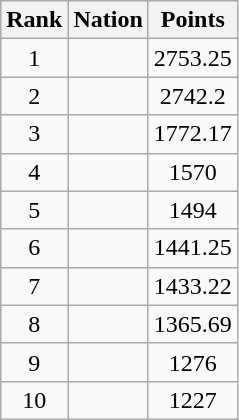<table class="wikitable sortable">
<tr>
<th>Rank</th>
<th>Nation</th>
<th>Points</th>
</tr>
<tr>
<td align=center>1</td>
<td></td>
<td align=center>2753.25</td>
</tr>
<tr>
<td align=center>2</td>
<td></td>
<td align=center>2742.2</td>
</tr>
<tr>
<td align=center>3</td>
<td></td>
<td align=center>1772.17</td>
</tr>
<tr>
<td align=center>4</td>
<td></td>
<td align=center>1570</td>
</tr>
<tr>
<td align=center>5</td>
<td></td>
<td align=center>1494</td>
</tr>
<tr>
<td align=center>6</td>
<td></td>
<td align=center>1441.25</td>
</tr>
<tr>
<td align=center>7</td>
<td></td>
<td align=center>1433.22</td>
</tr>
<tr>
<td align=center>8</td>
<td></td>
<td align=center>1365.69</td>
</tr>
<tr>
<td align=center>9</td>
<td></td>
<td align=center>1276</td>
</tr>
<tr>
<td align=center>10</td>
<td></td>
<td align=center>1227</td>
</tr>
</table>
